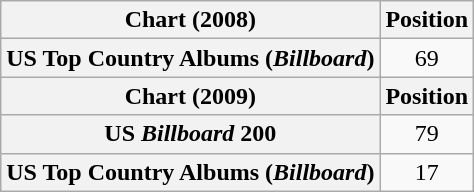<table class="wikitable plainrowheaders" style="text-align:center">
<tr>
<th scope="col">Chart (2008)</th>
<th scope="col">Position</th>
</tr>
<tr>
<th scope="row">US Top Country Albums (<em>Billboard</em>)</th>
<td>69</td>
</tr>
<tr>
<th scope="col">Chart (2009)</th>
<th scope="col">Position</th>
</tr>
<tr>
<th scope="row">US <em>Billboard</em> 200</th>
<td>79</td>
</tr>
<tr>
<th scope="row">US Top Country Albums (<em>Billboard</em>)</th>
<td>17</td>
</tr>
</table>
